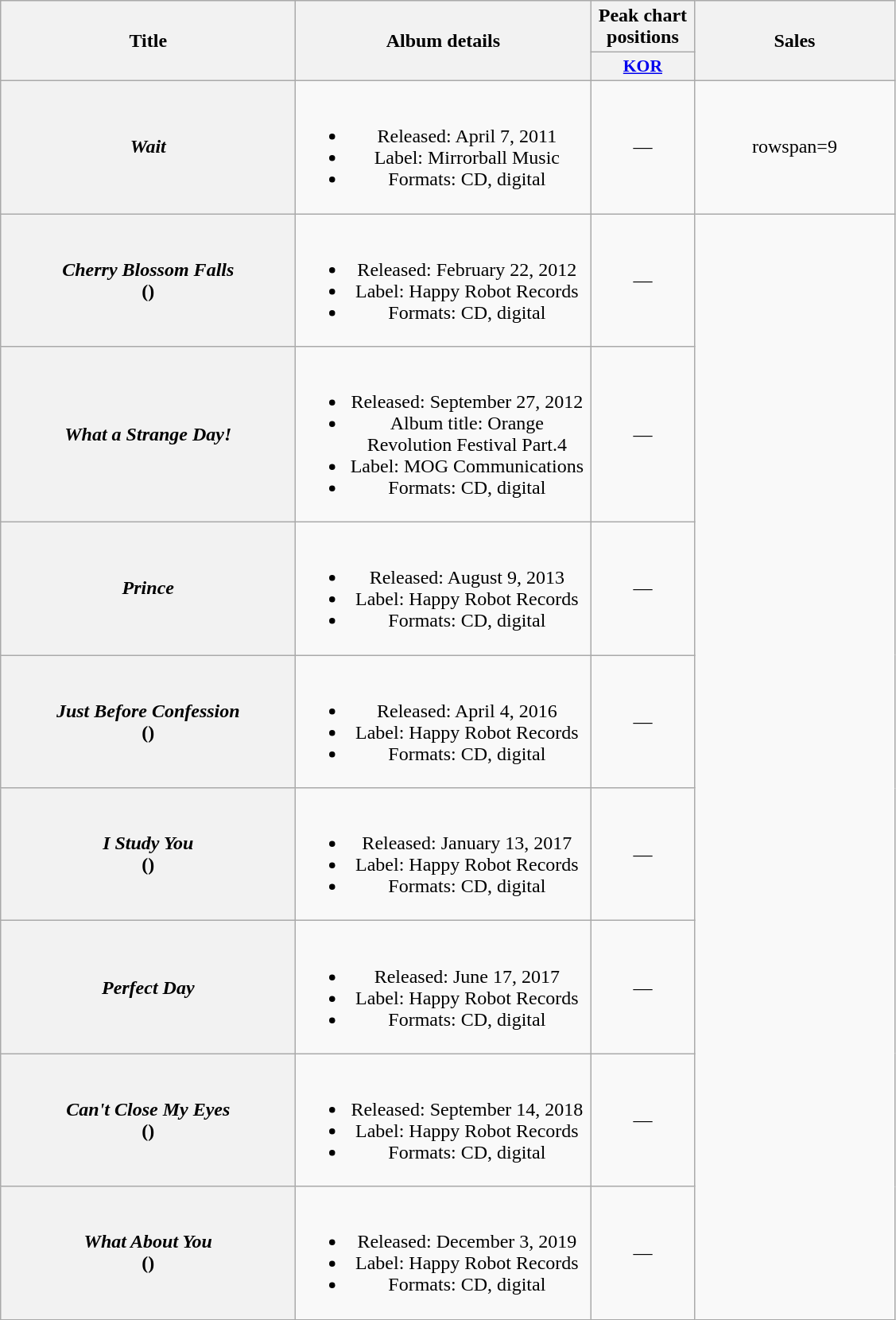<table class="wikitable plainrowheaders" style="text-align:center;">
<tr>
<th scope="col" rowspan="2" style="width:15em;">Title</th>
<th scope="col" rowspan="2" style="width:15em;">Album details</th>
<th scope="col" colspan="1" style="width:5em;">Peak chart positions</th>
<th scope="col" rowspan="2" style="width:10em;">Sales</th>
</tr>
<tr>
<th style="font-size:90%"><a href='#'>KOR</a><br></th>
</tr>
<tr>
<th scope="row"><em>Wait</em></th>
<td><br><ul><li>Released: April 7, 2011</li><li>Label: Mirrorball Music</li><li>Formats: CD, digital</li></ul></td>
<td>—</td>
<td>rowspan=9 </td>
</tr>
<tr>
<th scope="row"><em>Cherry Blossom Falls</em><br>()</th>
<td><br><ul><li>Released: February 22, 2012</li><li>Label: Happy Robot Records</li><li>Formats: CD, digital</li></ul></td>
<td>—</td>
</tr>
<tr>
<th scope="row"><em>What a Strange Day!</em></th>
<td><br><ul><li>Released: September 27, 2012</li><li>Album title: Orange Revolution Festival Part.4</li><li>Label: MOG Communications</li><li>Formats: CD, digital</li></ul></td>
<td>—</td>
</tr>
<tr>
<th scope="row"><em>Prince</em></th>
<td><br><ul><li>Released: August 9, 2013</li><li>Label: Happy Robot Records</li><li>Formats: CD, digital</li></ul></td>
<td>—</td>
</tr>
<tr>
<th scope="row"><em>Just Before Confession</em><br>()</th>
<td><br><ul><li>Released: April 4, 2016</li><li>Label: Happy Robot Records</li><li>Formats: CD, digital</li></ul></td>
<td>—</td>
</tr>
<tr>
<th scope="row"><em>I Study You</em><br>()</th>
<td><br><ul><li>Released: January 13, 2017</li><li>Label: Happy Robot Records</li><li>Formats: CD, digital</li></ul></td>
<td>—</td>
</tr>
<tr>
<th scope="row"><em>Perfect Day</em></th>
<td><br><ul><li>Released: June 17, 2017</li><li>Label: Happy Robot Records</li><li>Formats: CD, digital</li></ul></td>
<td>—</td>
</tr>
<tr>
<th scope="row"><em>Can't Close My Eyes</em><br>()</th>
<td><br><ul><li>Released: September 14, 2018</li><li>Label: Happy Robot Records</li><li>Formats: CD, digital</li></ul></td>
<td>—</td>
</tr>
<tr>
<th scope="row"><em>What About You</em><br>()</th>
<td><br><ul><li>Released: December 3, 2019</li><li>Label: Happy Robot Records</li><li>Formats: CD, digital</li></ul></td>
<td>—</td>
</tr>
</table>
